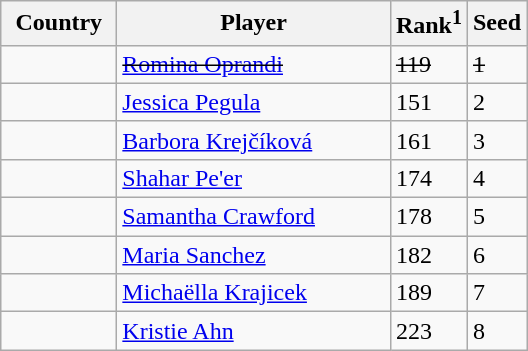<table class="sortable wikitable">
<tr>
<th style="width:70px;">Country</th>
<th style="width:175px;">Player</th>
<th>Rank<sup>1</sup></th>
<th>Seed</th>
</tr>
<tr>
<td><s></s></td>
<td><s><a href='#'>Romina Oprandi</a></s></td>
<td><s>119</s></td>
<td><s>1</s></td>
</tr>
<tr>
<td></td>
<td><a href='#'>Jessica Pegula</a></td>
<td>151</td>
<td>2</td>
</tr>
<tr>
<td></td>
<td><a href='#'>Barbora Krejčíková</a></td>
<td>161</td>
<td>3</td>
</tr>
<tr>
<td></td>
<td><a href='#'>Shahar Pe'er</a></td>
<td>174</td>
<td>4</td>
</tr>
<tr>
<td></td>
<td><a href='#'>Samantha Crawford</a></td>
<td>178</td>
<td>5</td>
</tr>
<tr>
<td></td>
<td><a href='#'>Maria Sanchez</a></td>
<td>182</td>
<td>6</td>
</tr>
<tr>
<td></td>
<td><a href='#'>Michaëlla Krajicek</a></td>
<td>189</td>
<td>7</td>
</tr>
<tr>
<td></td>
<td><a href='#'>Kristie Ahn</a></td>
<td>223</td>
<td>8</td>
</tr>
</table>
